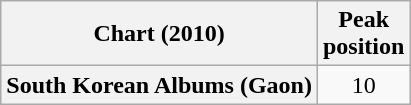<table class="wikitable plainrowheaders">
<tr>
<th>Chart (2010)</th>
<th>Peak<br>position</th>
</tr>
<tr>
<th scope="row">South Korean Albums (Gaon)</th>
<td style="text-align:center;">10</td>
</tr>
</table>
